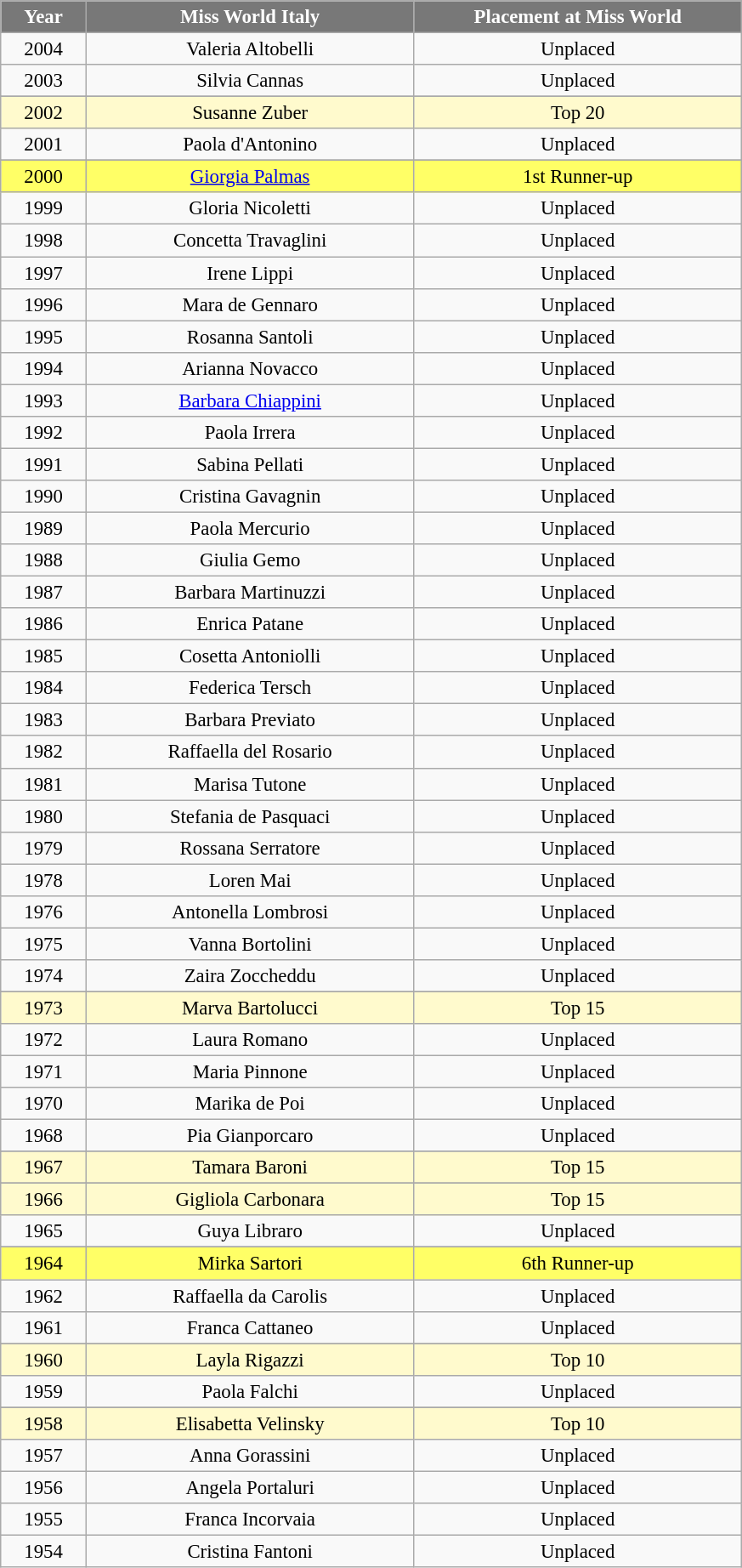<table class="wikitable sortable" style="font-size: 95%; text-align:center">
<tr>
<th width="60" style="background-color:#787878;color:#FFFFFF;">Year</th>
<th width="250" style="background-color:#787878;color:#FFFFFF;">Miss World Italy</th>
<th width="250" style="background-color:#787878;color:#FFFFFF;">Placement at Miss World</th>
</tr>
<tr>
<td>2004</td>
<td>Valeria Altobelli</td>
<td>Unplaced</td>
</tr>
<tr>
<td>2003</td>
<td>Silvia Cannas</td>
<td>Unplaced</td>
</tr>
<tr>
</tr>
<tr style="background-color:#FFFACD; ">
<td>2002</td>
<td>Susanne Zuber</td>
<td>Top 20</td>
</tr>
<tr>
<td>2001</td>
<td>Paola d'Antonino</td>
<td>Unplaced</td>
</tr>
<tr>
</tr>
<tr style="background-color:#FFFF66; ">
<td>2000</td>
<td><a href='#'>Giorgia Palmas</a></td>
<td>1st Runner-up</td>
</tr>
<tr>
<td>1999</td>
<td>Gloria Nicoletti</td>
<td>Unplaced</td>
</tr>
<tr>
<td>1998</td>
<td>Concetta Travaglini</td>
<td>Unplaced</td>
</tr>
<tr>
<td>1997</td>
<td>Irene Lippi</td>
<td>Unplaced</td>
</tr>
<tr>
<td>1996</td>
<td>Mara de Gennaro</td>
<td>Unplaced</td>
</tr>
<tr>
<td>1995</td>
<td>Rosanna Santoli</td>
<td>Unplaced</td>
</tr>
<tr>
<td>1994</td>
<td>Arianna Novacco</td>
<td>Unplaced</td>
</tr>
<tr>
<td>1993</td>
<td><a href='#'>Barbara Chiappini</a></td>
<td>Unplaced</td>
</tr>
<tr>
<td>1992</td>
<td>Paola Irrera</td>
<td>Unplaced</td>
</tr>
<tr>
<td>1991</td>
<td>Sabina Pellati</td>
<td>Unplaced</td>
</tr>
<tr>
<td>1990</td>
<td>Cristina Gavagnin</td>
<td>Unplaced</td>
</tr>
<tr>
<td>1989</td>
<td>Paola Mercurio</td>
<td>Unplaced</td>
</tr>
<tr>
<td>1988</td>
<td>Giulia Gemo</td>
<td>Unplaced</td>
</tr>
<tr>
<td>1987</td>
<td>Barbara Martinuzzi</td>
<td>Unplaced</td>
</tr>
<tr>
<td>1986</td>
<td>Enrica Patane</td>
<td>Unplaced</td>
</tr>
<tr>
<td>1985</td>
<td>Cosetta Antoniolli</td>
<td>Unplaced</td>
</tr>
<tr>
<td>1984</td>
<td>Federica Tersch</td>
<td>Unplaced</td>
</tr>
<tr>
<td>1983</td>
<td>Barbara Previato</td>
<td>Unplaced</td>
</tr>
<tr>
<td>1982</td>
<td>Raffaella del Rosario</td>
<td>Unplaced</td>
</tr>
<tr>
<td>1981</td>
<td>Marisa Tutone</td>
<td>Unplaced</td>
</tr>
<tr>
<td>1980</td>
<td>Stefania de Pasquaci</td>
<td>Unplaced</td>
</tr>
<tr>
<td>1979</td>
<td>Rossana Serratore</td>
<td>Unplaced</td>
</tr>
<tr>
<td>1978</td>
<td>Loren Mai</td>
<td>Unplaced</td>
</tr>
<tr>
<td>1976</td>
<td>Antonella Lombrosi</td>
<td>Unplaced</td>
</tr>
<tr>
<td>1975</td>
<td>Vanna Bortolini</td>
<td>Unplaced</td>
</tr>
<tr>
<td>1974</td>
<td>Zaira Zoccheddu</td>
<td>Unplaced</td>
</tr>
<tr>
</tr>
<tr style="background-color:#FFFACD; ">
<td>1973</td>
<td>Marva Bartolucci</td>
<td>Top 15</td>
</tr>
<tr>
<td>1972</td>
<td>Laura Romano</td>
<td>Unplaced</td>
</tr>
<tr>
<td>1971</td>
<td>Maria Pinnone</td>
<td>Unplaced</td>
</tr>
<tr>
<td>1970</td>
<td>Marika de Poi</td>
<td>Unplaced</td>
</tr>
<tr>
<td>1968</td>
<td>Pia Gianporcaro</td>
<td>Unplaced</td>
</tr>
<tr>
</tr>
<tr style="background-color:#FFFACD; ">
<td>1967</td>
<td>Tamara Baroni</td>
<td>Top 15</td>
</tr>
<tr>
</tr>
<tr style="background-color:#FFFACD; ">
<td>1966</td>
<td>Gigliola Carbonara</td>
<td>Top 15</td>
</tr>
<tr>
<td>1965</td>
<td>Guya Libraro</td>
<td>Unplaced</td>
</tr>
<tr>
</tr>
<tr style="background-color:#FFFF66; ">
<td>1964</td>
<td>Mirka Sartori</td>
<td>6th Runner-up</td>
</tr>
<tr>
<td>1962</td>
<td>Raffaella da Carolis</td>
<td>Unplaced</td>
</tr>
<tr>
<td>1961</td>
<td>Franca Cattaneo</td>
<td>Unplaced</td>
</tr>
<tr>
</tr>
<tr style="background-color:#FFFACD; ">
<td>1960</td>
<td>Layla Rigazzi</td>
<td>Top 10</td>
</tr>
<tr>
<td>1959</td>
<td>Paola Falchi</td>
<td>Unplaced</td>
</tr>
<tr>
</tr>
<tr style="background-color:#FFFACD; ">
<td>1958</td>
<td>Elisabetta Velinsky</td>
<td>Top 10</td>
</tr>
<tr>
<td>1957</td>
<td>Anna Gorassini</td>
<td>Unplaced</td>
</tr>
<tr>
<td>1956</td>
<td>Angela Portaluri</td>
<td>Unplaced</td>
</tr>
<tr>
<td>1955</td>
<td>Franca Incorvaia</td>
<td>Unplaced</td>
</tr>
<tr>
<td>1954</td>
<td>Cristina Fantoni</td>
<td>Unplaced</td>
</tr>
</table>
